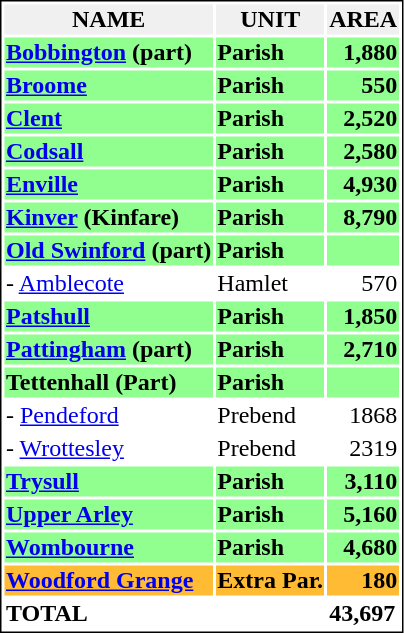<table style="border-spacing: 2px; border: 1px solid black;">
<tr style="background: #F0F0F0;font-weight: bold">
<th scope="col">NAME</th>
<th scope="col">UNIT</th>
<th scope="col">AREA</th>
</tr>
<tr style="background: #90FF90;font-weight: bold">
<td><a href='#'>Bobbington</a> (part)</td>
<td>Parish</td>
<td style="text-align: right">1,880</td>
</tr>
<tr style="background: #90FF90;font-weight: bold">
<td><a href='#'>Broome</a></td>
<td>Parish</td>
<td style="text-align: right">550</td>
</tr>
<tr style="background: #90FF90;font-weight: bold">
<td><a href='#'>Clent</a></td>
<td>Parish</td>
<td style="text-align: right">2,520</td>
</tr>
<tr style="background: #90FF90;font-weight: bold">
<td><a href='#'>Codsall</a></td>
<td>Parish</td>
<td style="text-align: right">2,580</td>
</tr>
<tr style="background: #90FF90;font-weight: bold">
<td><a href='#'>Enville</a></td>
<td>Parish</td>
<td style="text-align: right">4,930</td>
</tr>
<tr style="background: #90FF90;font-weight: bold">
<td><a href='#'>Kinver</a> (Kinfare)</td>
<td>Parish</td>
<td style="text-align: right">8,790</td>
</tr>
<tr style="background: #90FF90;font-weight: bold">
<td><a href='#'>Old Swinford</a> (part)</td>
<td>Parish</td>
<td style="text-align: right"></td>
</tr>
<tr>
<td>- <a href='#'>Amblecote</a></td>
<td>Hamlet</td>
<td style="text-align: right">570</td>
</tr>
<tr style="background: #90FF90;font-weight: bold">
<td><a href='#'>Patshull</a></td>
<td>Parish</td>
<td style="text-align: right">1,850</td>
</tr>
<tr style="background: #90FF90;font-weight: bold">
<td><a href='#'>Pattingham</a> (part)</td>
<td>Parish</td>
<td style="text-align: right">2,710</td>
</tr>
<tr style="background: #90FF90;font-weight: bold">
<td>Tettenhall (Part)</td>
<td>Parish</td>
<td style="text-align: right"></td>
</tr>
<tr>
<td>- <a href='#'>Pendeford</a></td>
<td>Prebend</td>
<td style="text-align: right">1868</td>
</tr>
<tr>
<td>- <a href='#'>Wrottesley</a></td>
<td>Prebend</td>
<td style="text-align: right">2319</td>
</tr>
<tr style="background: #90FF90;font-weight: bold">
<td><a href='#'>Trysull</a></td>
<td>Parish</td>
<td style="text-align: right">3,110</td>
</tr>
<tr style="background: #90FF90;font-weight: bold">
<td><a href='#'>Upper Arley</a></td>
<td>Parish</td>
<td style="text-align: right">5,160</td>
</tr>
<tr style="background: #90FF90;font-weight: bold">
<td><a href='#'>Wombourne</a></td>
<td>Parish</td>
<td style="text-align: right">4,680</td>
</tr>
<tr style="background: #FFBB33;font-weight: bold">
<td><a href='#'>Woodford Grange</a></td>
<td>Extra Par.</td>
<td style="text-align: right">180</td>
</tr>
<tr style="font-weight: bold">
<td>TOTAL</td>
<td></td>
<td>43,697</td>
</tr>
</table>
